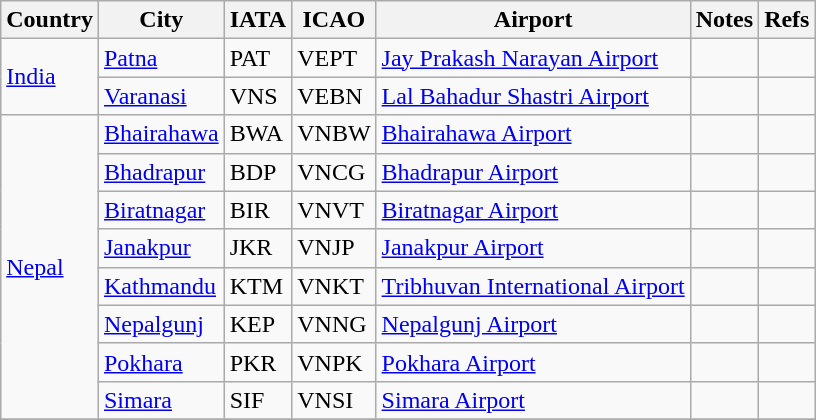<table class="wikitable sortable">
<tr>
<th>Country</th>
<th>City</th>
<th>IATA</th>
<th>ICAO</th>
<th>Airport</th>
<th>Notes</th>
<th class="unsortable">Refs</th>
</tr>
<tr>
<td rowspan="2"><a href='#'>India</a></td>
<td><a href='#'>Patna</a></td>
<td>PAT</td>
<td>VEPT</td>
<td><a href='#'>Jay Prakash Narayan Airport</a></td>
<td></td>
<td></td>
</tr>
<tr>
<td><a href='#'>Varanasi</a></td>
<td>VNS</td>
<td>VEBN</td>
<td><a href='#'>Lal Bahadur Shastri Airport</a></td>
<td></td>
<td></td>
</tr>
<tr>
<td rowspan="8"><a href='#'>Nepal</a></td>
<td><a href='#'>Bhairahawa</a></td>
<td>BWA</td>
<td>VNBW</td>
<td><a href='#'>Bhairahawa Airport</a></td>
<td></td>
<td></td>
</tr>
<tr>
<td><a href='#'>Bhadrapur</a></td>
<td>BDP</td>
<td>VNCG</td>
<td><a href='#'>Bhadrapur Airport</a></td>
<td></td>
<td></td>
</tr>
<tr>
<td><a href='#'>Biratnagar</a></td>
<td>BIR</td>
<td>VNVT</td>
<td><a href='#'>Biratnagar Airport</a></td>
<td></td>
<td></td>
</tr>
<tr>
<td><a href='#'>Janakpur</a></td>
<td>JKR</td>
<td>VNJP</td>
<td><a href='#'>Janakpur Airport</a></td>
<td></td>
<td></td>
</tr>
<tr>
<td><a href='#'>Kathmandu</a></td>
<td>KTM</td>
<td>VNKT</td>
<td><a href='#'>Tribhuvan International Airport</a></td>
<td></td>
<td></td>
</tr>
<tr>
<td><a href='#'>Nepalgunj</a></td>
<td>KEP</td>
<td>VNNG</td>
<td><a href='#'>Nepalgunj Airport</a></td>
<td></td>
<td></td>
</tr>
<tr>
<td><a href='#'>Pokhara</a></td>
<td>PKR</td>
<td>VNPK</td>
<td><a href='#'>Pokhara Airport</a></td>
<td></td>
<td></td>
</tr>
<tr>
<td><a href='#'>Simara</a></td>
<td>SIF</td>
<td>VNSI</td>
<td><a href='#'>Simara Airport</a></td>
<td></td>
<td></td>
</tr>
<tr>
</tr>
</table>
